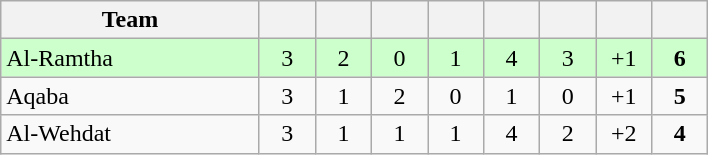<table class="wikitable" style="text-align: center;">
<tr>
<th width="165">Team</th>
<th width="30"></th>
<th width="30"></th>
<th width="30"></th>
<th width="30"></th>
<th width="30"></th>
<th width="30"></th>
<th width="30"></th>
<th width="30"></th>
</tr>
<tr bgcolor="#ccffcc">
<td align="left">Al-Ramtha</td>
<td>3</td>
<td>2</td>
<td>0</td>
<td>1</td>
<td>4</td>
<td>3</td>
<td>+1</td>
<td><strong>6</strong></td>
</tr>
<tr>
<td align="left">Aqaba</td>
<td>3</td>
<td>1</td>
<td>2</td>
<td>0</td>
<td>1</td>
<td>0</td>
<td>+1</td>
<td><strong>5</strong></td>
</tr>
<tr>
<td align="left">Al-Wehdat</td>
<td>3</td>
<td>1</td>
<td>1</td>
<td>1</td>
<td>4</td>
<td>2</td>
<td>+2</td>
<td><strong>4</strong></td>
</tr>
</table>
